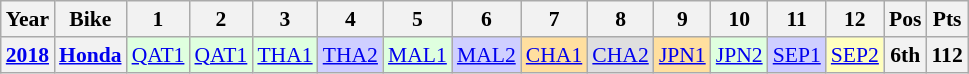<table class="wikitable" style="text-align:center; font-size:90%;">
<tr>
<th>Year</th>
<th>Bike</th>
<th>1</th>
<th>2</th>
<th>3</th>
<th>4</th>
<th>5</th>
<th>6</th>
<th>7</th>
<th>8</th>
<th>9</th>
<th>10</th>
<th>11</th>
<th>12</th>
<th>Pos</th>
<th>Pts</th>
</tr>
<tr>
<th><a href='#'>2018</a></th>
<th><a href='#'>Honda</a></th>
<td style="background:#dfffdf;"><a href='#'>QAT1</a><br></td>
<td style="background:#dfffdf;"><a href='#'>QAT1</a><br></td>
<td style="background:#dfffdf;"><a href='#'>THA1</a><br></td>
<td style="background:#CFCFFF;"><a href='#'>THA2</a><br></td>
<td style="background:#dfffdf;"><a href='#'>MAL1</a><br></td>
<td style="background:#CFCFFF;"><a href='#'>MAL2</a><br></td>
<td style="background:#ffdf9f;"><a href='#'>CHA1</a><br></td>
<td style="background:#dfdfdf;"><a href='#'>CHA2</a><br></td>
<td style="background:#ffdf9f;"><a href='#'>JPN1</a><br></td>
<td style="background:#dfffdf;"><a href='#'>JPN2</a><br></td>
<td style="background:#CFCFFF;"><a href='#'>SEP1</a><br></td>
<td style="background:#ffffbf;"><a href='#'>SEP2</a><br></td>
<th>6th</th>
<th>112</th>
</tr>
</table>
